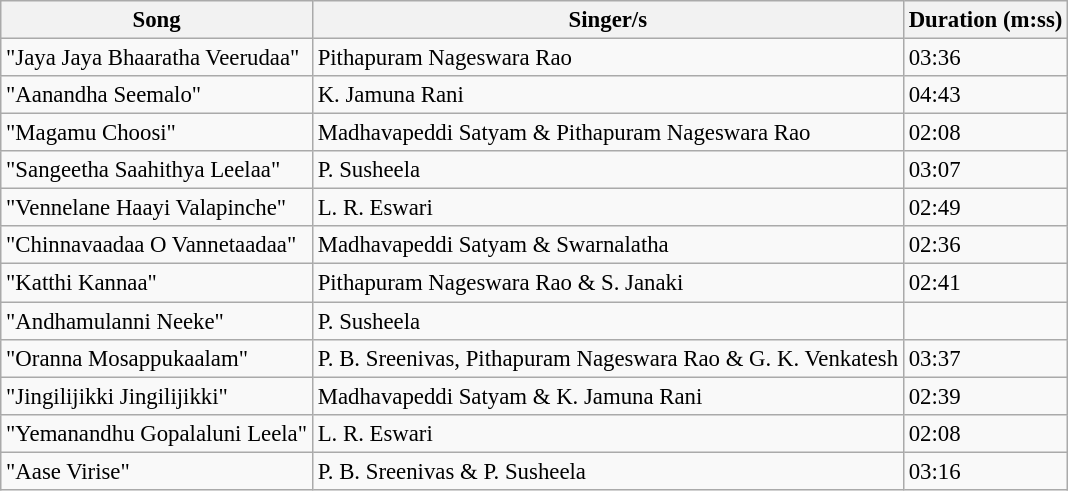<table class="wikitable" style="font-size:95%;">
<tr>
<th>Song</th>
<th>Singer/s</th>
<th>Duration (m:ss)</th>
</tr>
<tr>
<td>"Jaya Jaya Bhaaratha Veerudaa"</td>
<td>Pithapuram Nageswara Rao</td>
<td>03:36</td>
</tr>
<tr>
<td>"Aanandha Seemalo"</td>
<td>K. Jamuna Rani</td>
<td>04:43</td>
</tr>
<tr>
<td>"Magamu Choosi"</td>
<td>Madhavapeddi Satyam & Pithapuram Nageswara Rao</td>
<td>02:08</td>
</tr>
<tr>
<td>"Sangeetha Saahithya Leelaa"</td>
<td>P. Susheela</td>
<td>03:07</td>
</tr>
<tr>
<td>"Vennelane Haayi Valapinche"</td>
<td>L. R. Eswari</td>
<td>02:49</td>
</tr>
<tr>
<td>"Chinnavaadaa O Vannetaadaa"</td>
<td>Madhavapeddi Satyam & Swarnalatha</td>
<td>02:36</td>
</tr>
<tr>
<td>"Katthi Kannaa"</td>
<td>Pithapuram Nageswara Rao & S. Janaki</td>
<td>02:41</td>
</tr>
<tr>
<td>"Andhamulanni Neeke"</td>
<td>P. Susheela</td>
<td></td>
</tr>
<tr>
<td>"Oranna Mosappukaalam"</td>
<td>P. B. Sreenivas, Pithapuram Nageswara Rao & G. K. Venkatesh</td>
<td>03:37</td>
</tr>
<tr>
<td>"Jingilijikki Jingilijikki"</td>
<td>Madhavapeddi Satyam & K. Jamuna Rani</td>
<td>02:39</td>
</tr>
<tr>
<td>"Yemanandhu Gopalaluni Leela"</td>
<td>L. R. Eswari</td>
<td>02:08</td>
</tr>
<tr>
<td>"Aase Virise"</td>
<td>P. B. Sreenivas & P. Susheela</td>
<td>03:16</td>
</tr>
</table>
